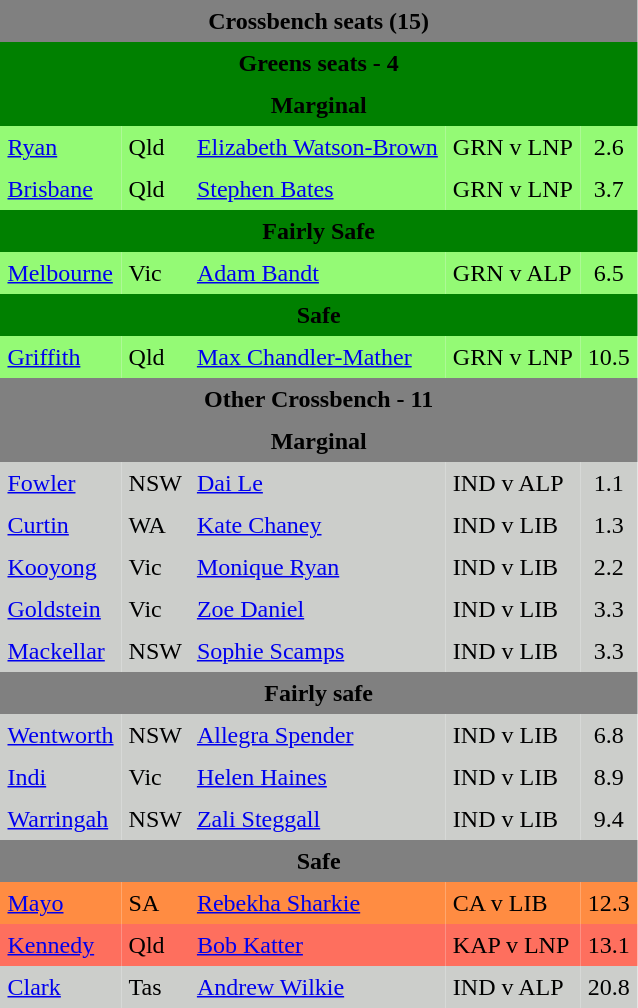<table class="toccolours" cellpadding="5" cellspacing="0" style="float:left; margin-right:.5em; margin-top:.4em; font-size:90 ppt;">
<tr>
<td colspan="5" style="text-align:center; background:gray;"><span><strong>Crossbench seats (15) </strong></span></td>
</tr>
<tr>
</tr>
<tr>
<td colspan="5" style="text-align:center; background:green;"><span><strong>Greens seats - 4</strong></span></td>
</tr>
<tr>
<td colspan="5" style="text-align:center; background:green;"><span><strong>Marginal</strong></span></td>
</tr>
<tr>
<td style="text-align:left; background:#94FA75"><a href='#'>Ryan</a></td>
<td style="text-align:left; background:#94FA75">Qld</td>
<td style="text-align:left; background:#94FA75;"><a href='#'>Elizabeth Watson-Brown</a></td>
<td style="text-align:left; background:#94FA75;">GRN v LNP</td>
<td style="text-align:center; background:#94FA75;">2.6</td>
</tr>
<tr>
<td style="text-align:left; background:#94FA75"><a href='#'>Brisbane</a></td>
<td style="text-align:left; background:#94FA75">Qld</td>
<td style="text-align:left; background:#94FA75;"><a href='#'>Stephen Bates</a></td>
<td style="text-align:left; background:#94FA75;">GRN v LNP</td>
<td style="text-align:center; background:#94FA75;">3.7</td>
</tr>
<tr>
<td colspan="5" style="text-align:center; background:green;"><span><strong>Fairly Safe</strong></span></td>
</tr>
<tr>
<td style="text-align:left; background:#94FA75"><a href='#'>Melbourne</a></td>
<td style="text-align:left; background:#94FA75">Vic</td>
<td style="text-align:left; background:#94FA75;"><a href='#'>Adam Bandt</a></td>
<td style="text-align:left; background:#94FA75;">GRN v ALP</td>
<td style="text-align:center; background:#94FA75;">6.5</td>
</tr>
<tr>
<td colspan="5" style="text-align:center; background:green;"><span><strong>Safe</strong></span></td>
</tr>
<tr>
<td style="text-align:left; background:#94FA75"><a href='#'>Griffith</a></td>
<td style="text-align:left; background:#94FA75">Qld</td>
<td style="text-align:left; background:#94FA75;"><a href='#'>Max Chandler-Mather</a></td>
<td style="text-align:left; background:#94FA75;">GRN v LNP</td>
<td style="text-align:center; background:#94FA75;">10.5</td>
</tr>
<tr>
<td colspan="5" style="text-align:center; background:gray;"><span><strong>Other Crossbench - 11</strong></span></td>
</tr>
<tr>
<td colspan="5" style="text-align:center; background:gray;"><span><strong>Marginal</strong></span></td>
</tr>
<tr>
<td style="text-align:left; background:#CCCECB"><a href='#'>Fowler</a></td>
<td style="text-align:left; background:#CCCECB">NSW</td>
<td style="text-align:left; background:#CCCECB;"><a href='#'>Dai Le</a></td>
<td style="text-align:left; background:#CCCECB;">IND v ALP</td>
<td style="text-align:center; background:#CCCECB;">1.1</td>
</tr>
<tr>
<td style="text-align:left; background:#CCCECB"><a href='#'>Curtin</a></td>
<td style="text-align:left; background:#CCCECB">WA</td>
<td style="text-align:left; background:#CCCECB;"><a href='#'>Kate Chaney</a></td>
<td style="text-align:left; background:#CCCECB;">IND v LIB</td>
<td style="text-align:center; background:#CCCECB;">1.3</td>
</tr>
<tr>
<td style="text-align:left; background:#CCCECB"><a href='#'>Kooyong</a></td>
<td style="text-align:left; background:#CCCECB">Vic</td>
<td style="text-align:left; background:#CCCECB;"><a href='#'>Monique Ryan</a></td>
<td style="text-align:left; background:#CCCECB;">IND v LIB</td>
<td style="text-align:center; background:#CCCECB;">2.2</td>
</tr>
<tr>
<td style="text-align:left; background:#CCCECB"><a href='#'>Goldstein</a></td>
<td style="text-align:left; background:#CCCECB">Vic</td>
<td style="text-align:left; background:#CCCECB;"><a href='#'>Zoe Daniel</a></td>
<td style="text-align:left; background:#CCCECB;">IND v LIB</td>
<td style="text-align:center; background:#CCCECB;">3.3</td>
</tr>
<tr>
<td style="text-align:left; background:#CCCECB"><a href='#'>Mackellar</a></td>
<td style="text-align:left; background:#CCCECB">NSW</td>
<td style="text-align:left; background:#CCCECB;"><a href='#'>Sophie Scamps</a></td>
<td style="text-align:left; background:#CCCECB;">IND v LIB</td>
<td style="text-align:center; background:#CCCECB;">3.3</td>
</tr>
<tr>
<td colspan="5" style="text-align:center; background:gray;"><span><strong>Fairly safe</strong></span></td>
</tr>
<tr>
<td style="text-align:left; background:#CCCECB"><a href='#'>Wentworth</a></td>
<td style="text-align:left; background:#CCCECB">NSW</td>
<td style="text-align:left; background:#CCCECB;"><a href='#'>Allegra Spender</a></td>
<td style="text-align:left; background:#CCCECB;">IND v LIB</td>
<td style="text-align:center; background:#CCCECB;">6.8</td>
</tr>
<tr>
<td style="text-align:left; background:#CCCECB"><a href='#'>Indi</a></td>
<td style="text-align:left; background:#CCCECB">Vic</td>
<td style="text-align:left; background:#CCCECB;"><a href='#'>Helen Haines</a></td>
<td style="text-align:left; background:#CCCECB;">IND v LIB</td>
<td style="text-align:center; background:#CCCECB;">8.9</td>
</tr>
<tr>
<td style="text-align:left; background:#CCCECB"><a href='#'>Warringah</a></td>
<td style="text-align:left; background:#CCCECB">NSW</td>
<td style="text-align:left; background:#CCCECB;"><a href='#'>Zali Steggall</a></td>
<td style="text-align:left; background:#CCCECB;">IND v LIB</td>
<td style="text-align:center; background:#CCCECB;">9.4</td>
</tr>
<tr>
<td colspan="5" style="text-align:center; background:gray;"><span><strong>Safe</strong></span></td>
</tr>
<tr>
<td style="text-align:left; background:#FF8c42"><a href='#'>Mayo</a></td>
<td style="text-align:left; background:#FF8c42">SA</td>
<td style="text-align:left; background:#FF8c42;"><a href='#'>Rebekha Sharkie</a></td>
<td style="text-align:left; background:#FF8c42;">CA v LIB</td>
<td style="text-align:center; background:#FF8c42;">12.3</td>
</tr>
<tr>
<td style="text-align:left; background:#fe6f5e"><a href='#'>Kennedy</a></td>
<td style="text-align:left; background:#fe6f5e">Qld</td>
<td style="text-align:left; background:#fe6f5e;"><a href='#'>Bob Katter</a></td>
<td style="text-align:left; background:#fe6f5e;">KAP v LNP</td>
<td style="text-align:center; background:#fe6f5e;">13.1</td>
</tr>
<tr>
<td style="text-align:left; background:#CCCECB"><a href='#'>Clark</a></td>
<td style="text-align:left; background:#CCCECB">Tas</td>
<td style="text-align:left; background:#CCCECB;"><a href='#'>Andrew Wilkie</a></td>
<td style="text-align:left; background:#CCCECB;">IND v ALP</td>
<td style="text-align:center; background:#CCCECB;">20.8</td>
</tr>
<tr>
</tr>
</table>
